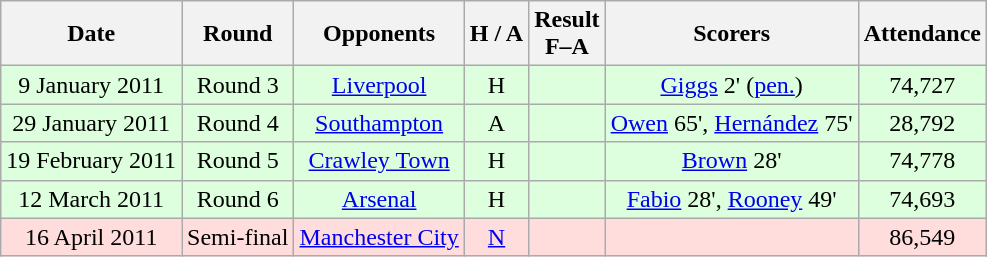<table class="wikitable" style="text-align:center">
<tr>
<th>Date</th>
<th>Round</th>
<th>Opponents</th>
<th>H / A</th>
<th>Result<br>F–A</th>
<th>Scorers</th>
<th>Attendance</th>
</tr>
<tr bgcolor="#ddffdd">
<td>9 January 2011</td>
<td>Round 3</td>
<td><a href='#'>Liverpool</a></td>
<td>H</td>
<td></td>
<td><a href='#'>Giggs</a> 2' (<a href='#'>pen.</a>)</td>
<td>74,727</td>
</tr>
<tr bgcolor="#ddffdd">
<td>29 January 2011</td>
<td>Round 4</td>
<td><a href='#'>Southampton</a></td>
<td>A</td>
<td></td>
<td><a href='#'>Owen</a> 65', <a href='#'>Hernández</a> 75'</td>
<td>28,792</td>
</tr>
<tr bgcolor="#ddffdd">
<td>19 February 2011</td>
<td>Round 5</td>
<td><a href='#'>Crawley Town</a></td>
<td>H</td>
<td></td>
<td><a href='#'>Brown</a> 28'</td>
<td>74,778</td>
</tr>
<tr bgcolor="#ddffdd">
<td>12 March 2011</td>
<td>Round 6</td>
<td><a href='#'>Arsenal</a></td>
<td>H</td>
<td></td>
<td><a href='#'>Fabio</a> 28', <a href='#'>Rooney</a> 49'</td>
<td>74,693</td>
</tr>
<tr bgcolor="#ffdddd">
<td>16 April 2011</td>
<td>Semi-final</td>
<td><a href='#'>Manchester City</a></td>
<td><a href='#'>N</a></td>
<td></td>
<td></td>
<td>86,549</td>
</tr>
</table>
